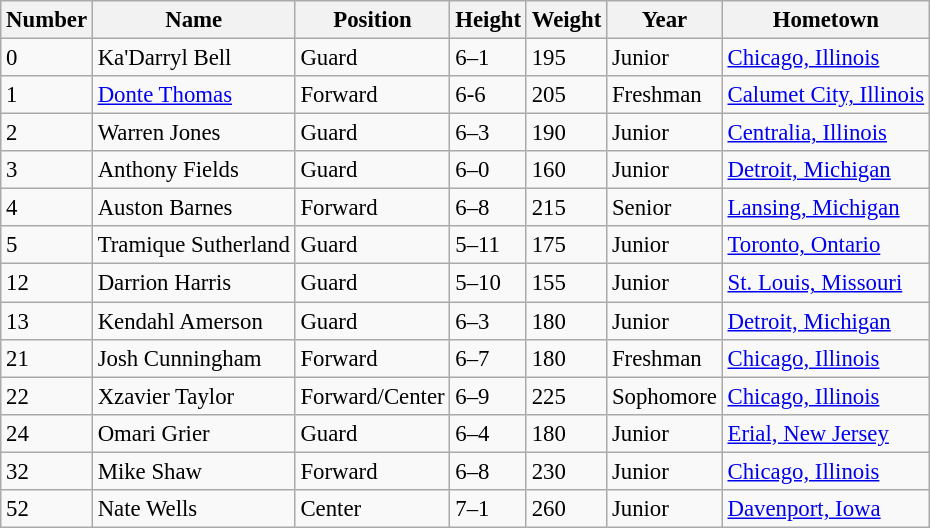<table class="wikitable sortable" style="font-size: 95%;">
<tr>
<th>Number</th>
<th>Name</th>
<th>Position</th>
<th>Height</th>
<th>Weight</th>
<th>Year</th>
<th>Hometown</th>
</tr>
<tr>
<td>0</td>
<td>Ka'Darryl Bell</td>
<td>Guard</td>
<td>6–1</td>
<td>195</td>
<td>Junior</td>
<td><a href='#'>Chicago, Illinois</a></td>
</tr>
<tr>
<td>1</td>
<td><a href='#'>Donte Thomas</a></td>
<td>Forward</td>
<td>6-6</td>
<td>205</td>
<td>Freshman</td>
<td><a href='#'>Calumet City, Illinois</a></td>
</tr>
<tr>
<td>2</td>
<td>Warren Jones</td>
<td>Guard</td>
<td>6–3</td>
<td>190</td>
<td>Junior</td>
<td><a href='#'>Centralia, Illinois</a></td>
</tr>
<tr>
<td>3</td>
<td>Anthony Fields</td>
<td>Guard</td>
<td>6–0</td>
<td>160</td>
<td>Junior</td>
<td><a href='#'>Detroit, Michigan</a></td>
</tr>
<tr>
<td>4</td>
<td>Auston Barnes</td>
<td>Forward</td>
<td>6–8</td>
<td>215</td>
<td>Senior</td>
<td><a href='#'>Lansing, Michigan</a></td>
</tr>
<tr>
<td>5</td>
<td>Tramique Sutherland</td>
<td>Guard</td>
<td>5–11</td>
<td>175</td>
<td>Junior</td>
<td><a href='#'>Toronto, Ontario</a></td>
</tr>
<tr>
<td>12</td>
<td>Darrion Harris</td>
<td>Guard</td>
<td>5–10</td>
<td>155</td>
<td>Junior</td>
<td><a href='#'>St. Louis, Missouri</a></td>
</tr>
<tr>
<td>13</td>
<td>Kendahl Amerson</td>
<td>Guard</td>
<td>6–3</td>
<td>180</td>
<td>Junior</td>
<td><a href='#'>Detroit, Michigan</a></td>
</tr>
<tr>
<td>21</td>
<td>Josh Cunningham</td>
<td>Forward</td>
<td>6–7</td>
<td>180</td>
<td>Freshman</td>
<td><a href='#'>Chicago, Illinois</a></td>
</tr>
<tr>
<td>22</td>
<td>Xzavier Taylor</td>
<td>Forward/Center</td>
<td>6–9</td>
<td>225</td>
<td>Sophomore</td>
<td><a href='#'>Chicago, Illinois</a></td>
</tr>
<tr>
<td>24</td>
<td>Omari Grier</td>
<td>Guard</td>
<td>6–4</td>
<td>180</td>
<td>Junior</td>
<td><a href='#'>Erial, New Jersey</a></td>
</tr>
<tr>
<td>32</td>
<td>Mike Shaw</td>
<td>Forward</td>
<td>6–8</td>
<td>230</td>
<td>Junior</td>
<td><a href='#'>Chicago, Illinois</a></td>
</tr>
<tr>
<td>52</td>
<td>Nate Wells</td>
<td>Center</td>
<td>7–1</td>
<td>260</td>
<td>Junior</td>
<td><a href='#'>Davenport, Iowa</a></td>
</tr>
</table>
